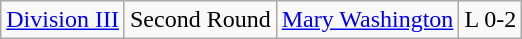<table class="wikitable">
<tr>
<td rowspan="1"><a href='#'>Division III</a></td>
<td>Second Round</td>
<td><a href='#'>Mary Washington</a></td>
<td>L 0-2</td>
</tr>
</table>
